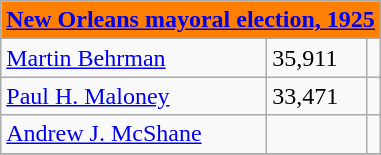<table class="wikitable">
<tr>
<th colspan="7" style="background-color:#FF7F00;text-align:center;"><a href='#'>New Orleans mayoral election, 1925</a></th>
</tr>
<tr>
<td><a href='#'>Martin Behrman</a></td>
<td>35,911</td>
<td></td>
</tr>
<tr>
<td><a href='#'>Paul H. Maloney</a></td>
<td>33,471</td>
<td></td>
</tr>
<tr>
<td><a href='#'>Andrew J. McShane</a></td>
<td></td>
<td></td>
</tr>
<tr>
</tr>
</table>
